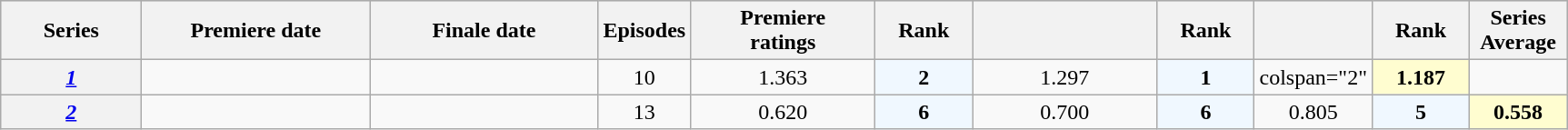<table class="wikitable plainrowheaders" style="text-align:center">
<tr style="background:#DCDCDC">
<th scope="col" style="width:6em">Series</th>
<th scope="col" style="width:10em">Premiere date</th>
<th scope="col" style="width:10em">Finale date</th>
<th scope="col">Episodes</th>
<th scope="col" style="width:8em">Premiere<br>ratings</th>
<th scope="col" style="width:4em">Rank</th>
<th scope="col" style="width:8em"><strong></strong><br><em><small></small></em></th>
<th scope="col" style="width:4em">Rank</th>
<th scope="col"><strong></strong><br><em><small></small></em></th>
<th scope="col" style="width:4em">Rank</th>
<th scope="col" style="width:4em">Series Average</th>
</tr>
<tr>
<th scope="row" style="text-align:center"><a href='#'><em>1</em></a></th>
<td></td>
<td></td>
<td>10</td>
<td>1.363</td>
<td style="background:#F0F8FF"><strong>2</strong></td>
<td>1.297</td>
<td style="background:#F0F8FF"><strong>1</strong></td>
<td>colspan="2" </td>
<th style="background:#FFFDD0">1.187</th>
</tr>
<tr>
<th scope="row" style="text-align:center"><a href='#'><em>2</em></a></th>
<td></td>
<td></td>
<td>13</td>
<td>0.620</td>
<td style="background:#F0F8FF"><strong>6</strong></td>
<td>0.700</td>
<td style="background:#F0F8FF"><strong>6</strong></td>
<td>0.805</td>
<td style="background:#F0F8FF"><strong>5</strong></td>
<th style="background:#FFFDD0">0.558</th>
</tr>
</table>
